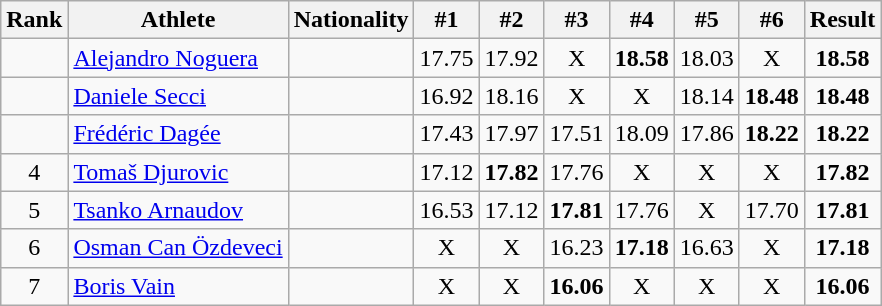<table class="wikitable sortable" style="text-align:center">
<tr>
<th>Rank</th>
<th>Athlete</th>
<th>Nationality</th>
<th>#1</th>
<th>#2</th>
<th>#3</th>
<th>#4</th>
<th>#5</th>
<th>#6</th>
<th>Result</th>
</tr>
<tr>
<td></td>
<td align="left"><a href='#'>Alejandro Noguera</a></td>
<td align="left"></td>
<td>17.75</td>
<td>17.92</td>
<td>X</td>
<td><strong>18.58</strong></td>
<td>18.03</td>
<td>X</td>
<td><strong>18.58</strong></td>
</tr>
<tr>
<td></td>
<td align="left"><a href='#'>Daniele Secci</a></td>
<td align="left"></td>
<td>16.92</td>
<td>18.16</td>
<td>X</td>
<td>X</td>
<td>18.14</td>
<td><strong>18.48</strong></td>
<td><strong>18.48</strong></td>
</tr>
<tr>
<td></td>
<td align="left"><a href='#'>Frédéric Dagée</a></td>
<td align="left"></td>
<td>17.43</td>
<td>17.97</td>
<td>17.51</td>
<td>18.09</td>
<td>17.86</td>
<td><strong>18.22</strong></td>
<td><strong>18.22</strong></td>
</tr>
<tr>
<td>4</td>
<td align="left"><a href='#'>Tomaš Djurovic</a></td>
<td align="left"></td>
<td>17.12</td>
<td><strong>17.82</strong></td>
<td>17.76</td>
<td>X</td>
<td>X</td>
<td>X</td>
<td><strong>17.82</strong></td>
</tr>
<tr>
<td>5</td>
<td align="left"><a href='#'>Tsanko Arnaudov</a></td>
<td align="left"></td>
<td>16.53</td>
<td>17.12</td>
<td><strong>17.81</strong></td>
<td>17.76</td>
<td>X</td>
<td>17.70</td>
<td><strong>17.81</strong></td>
</tr>
<tr>
<td>6</td>
<td align="left"><a href='#'>Osman Can Özdeveci</a></td>
<td align="left"></td>
<td>X</td>
<td>X</td>
<td>16.23</td>
<td><strong>17.18</strong></td>
<td>16.63</td>
<td>X</td>
<td><strong>17.18</strong></td>
</tr>
<tr>
<td>7</td>
<td align="left"><a href='#'>Boris Vain</a></td>
<td align="left"></td>
<td>X</td>
<td>X</td>
<td><strong>16.06</strong></td>
<td>X</td>
<td>X</td>
<td>X</td>
<td><strong>16.06</strong></td>
</tr>
</table>
